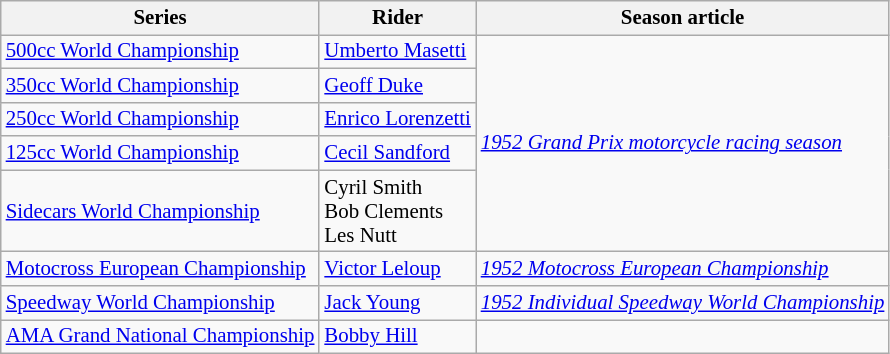<table class="wikitable" style="font-size: 87%;">
<tr>
<th>Series</th>
<th>Rider</th>
<th>Season article</th>
</tr>
<tr>
<td><a href='#'>500cc World Championship</a></td>
<td> <a href='#'>Umberto Masetti</a></td>
<td rowspan=5><em><a href='#'>1952 Grand Prix motorcycle racing season</a></em></td>
</tr>
<tr>
<td><a href='#'>350cc World Championship</a></td>
<td> <a href='#'>Geoff Duke</a></td>
</tr>
<tr>
<td><a href='#'>250cc World Championship</a></td>
<td> <a href='#'>Enrico Lorenzetti</a></td>
</tr>
<tr>
<td><a href='#'>125cc World Championship</a></td>
<td> <a href='#'>Cecil Sandford</a></td>
</tr>
<tr>
<td><a href='#'>Sidecars World Championship</a></td>
<td> Cyril Smith<br> Bob Clements<br> Les Nutt</td>
</tr>
<tr>
<td><a href='#'>Motocross European Championship</a></td>
<td> <a href='#'>Victor Leloup</a></td>
<td><em><a href='#'>1952 Motocross European Championship</a></em></td>
</tr>
<tr>
<td><a href='#'>Speedway World Championship</a></td>
<td> <a href='#'>Jack Young</a></td>
<td><em><a href='#'>1952 Individual Speedway World Championship</a></em></td>
</tr>
<tr>
<td><a href='#'>AMA Grand National Championship</a></td>
<td> <a href='#'>Bobby Hill</a></td>
<td></td>
</tr>
</table>
